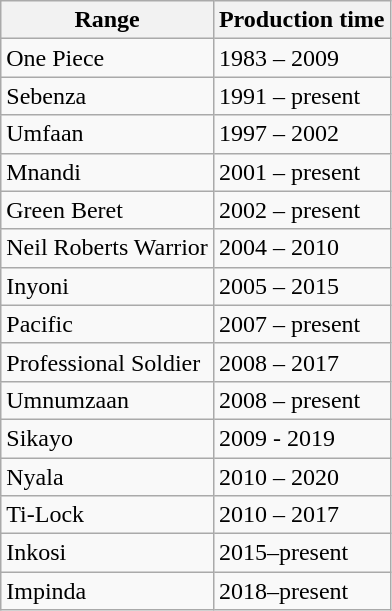<table class="wikitable">
<tr>
<th>Range</th>
<th>Production time</th>
</tr>
<tr>
<td>One Piece</td>
<td>1983 – 2009</td>
</tr>
<tr>
<td>Sebenza</td>
<td>1991 – present</td>
</tr>
<tr>
<td>Umfaan</td>
<td>1997 – 2002</td>
</tr>
<tr>
<td>Mnandi</td>
<td>2001 – present</td>
</tr>
<tr>
<td>Green Beret</td>
<td>2002 – present</td>
</tr>
<tr>
<td>Neil Roberts Warrior</td>
<td>2004 – 2010</td>
</tr>
<tr>
<td>Inyoni</td>
<td>2005 – 2015</td>
</tr>
<tr>
<td>Pacific</td>
<td>2007 – present</td>
</tr>
<tr>
<td>Professional Soldier</td>
<td>2008 – 2017</td>
</tr>
<tr>
<td>Umnumzaan</td>
<td>2008 – present</td>
</tr>
<tr>
<td>Sikayo</td>
<td>2009 - 2019</td>
</tr>
<tr>
<td>Nyala</td>
<td>2010 – 2020</td>
</tr>
<tr>
<td>Ti-Lock</td>
<td>2010 – 2017</td>
</tr>
<tr>
<td>Inkosi</td>
<td>2015–present</td>
</tr>
<tr>
<td>Impinda</td>
<td>2018–present</td>
</tr>
</table>
